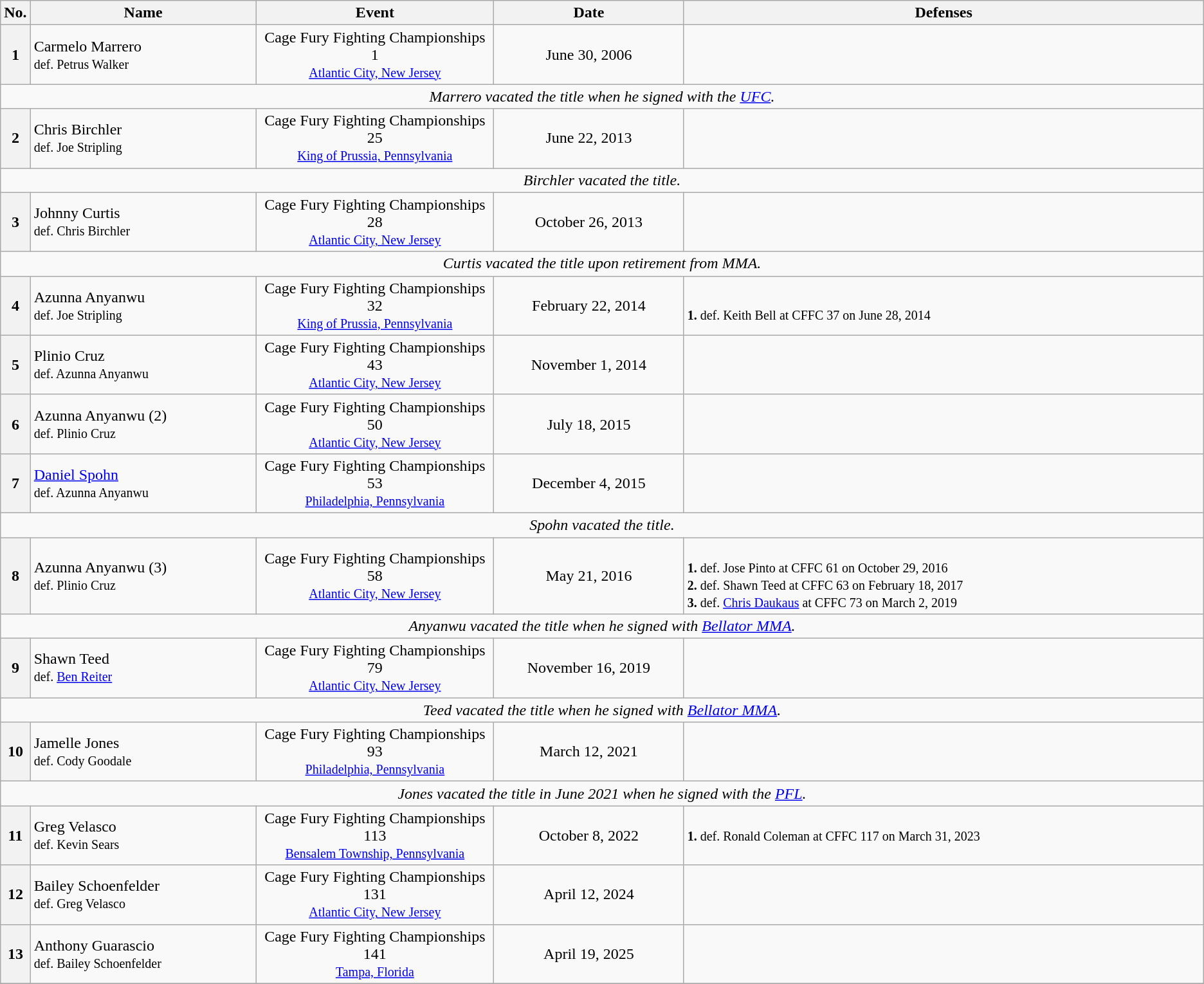<table class="wikitable">
<tr>
<th width=1%>No.</th>
<th width=19%>Name</th>
<th width=20%>Event</th>
<th width=16%>Date</th>
<th width=44%>Defenses</th>
</tr>
<tr>
<th>1</th>
<td style="text-align:left"> Carmelo Marrero <br><small>def. Petrus Walker</small></td>
<td style="text-align:center">Cage Fury Fighting Championships 1<br><small><a href='#'>Atlantic City, New Jersey</a></small></td>
<td style="text-align:center">June 30, 2006</td>
<td></td>
</tr>
<tr>
<td style="text-align:center" colspan="5"><em>Marrero vacated the title when he signed with the <a href='#'>UFC</a>.</em></td>
</tr>
<tr>
<th>2</th>
<td style="text-align:left"> Chris Birchler <br><small>def. Joe Stripling</small></td>
<td style="text-align:center">Cage Fury Fighting Championships 25<br><small><a href='#'>King of Prussia, Pennsylvania</a></small></td>
<td style="text-align:center">June 22, 2013</td>
<td></td>
</tr>
<tr>
<td style="text-align:center" colspan="5"><em>Birchler vacated the title.</em></td>
</tr>
<tr>
<th>3</th>
<td style="text-align:left"> Johnny Curtis <br><small>def. Chris Birchler</small></td>
<td style="text-align:center">Cage Fury Fighting Championships 28<br><small><a href='#'>Atlantic City, New Jersey</a></small></td>
<td style="text-align:center">October 26, 2013</td>
<td></td>
</tr>
<tr>
<td style="text-align:center" colspan="5"><em>Curtis vacated the title upon retirement from MMA.</em></td>
</tr>
<tr>
<th>4</th>
<td style="text-align:left"> Azunna Anyanwu <br><small>def. Joe Stripling</small></td>
<td style="text-align:center">Cage Fury Fighting Championships 32<br><small><a href='#'>King of Prussia, Pennsylvania</a></small></td>
<td style="text-align:center">February 22, 2014</td>
<td><br><small><strong>1.</strong> def. Keith Bell at CFFC 37 on June 28, 2014</small></td>
</tr>
<tr>
<th>5</th>
<td style="text-align:left"> Plinio Cruz<br><small>def. Azunna Anyanwu</small></td>
<td style="text-align:center">Cage Fury Fighting Championships 43<br><small><a href='#'>Atlantic City, New Jersey</a></small></td>
<td style="text-align:center">November 1, 2014</td>
<td></td>
</tr>
<tr>
<th>6</th>
<td style="text-align:left"> Azunna Anyanwu (2)<br><small>def. Plinio Cruz</small></td>
<td style="text-align:center">Cage Fury Fighting Championships 50<br><small><a href='#'>Atlantic City, New Jersey</a></small></td>
<td style="text-align:center">July 18, 2015</td>
<td></td>
</tr>
<tr>
<th>7</th>
<td style="text-align:left"> <a href='#'>Daniel Spohn</a><br><small>def. Azunna Anyanwu</small></td>
<td style="text-align:center">Cage Fury Fighting Championships 53<br><small><a href='#'>Philadelphia, Pennsylvania</a></small></td>
<td style="text-align:center">December 4, 2015</td>
<td></td>
</tr>
<tr>
<td style="text-align:center" colspan="5"><em>Spohn vacated the title.</em></td>
</tr>
<tr>
<th>8</th>
<td style="text-align:left"> Azunna Anyanwu (3)<br><small>def. Plinio Cruz</small></td>
<td style="text-align:center">Cage Fury Fighting Championships 58<br><small><a href='#'>Atlantic City, New Jersey</a></small></td>
<td style="text-align:center">May 21, 2016</td>
<td><br><small><strong>1.</strong> def. Jose Pinto at CFFC 61 on October 29, 2016<br>
<strong>2.</strong> def. Shawn Teed at CFFC 63 on February 18, 2017<br>
<strong>3.</strong> def. <a href='#'>Chris Daukaus</a> at CFFC 73 on March 2, 2019</small></td>
</tr>
<tr>
<td style="text-align:center" colspan="5"><em>Anyanwu vacated the title when he signed with <a href='#'>Bellator MMA</a>.</em></td>
</tr>
<tr>
<th>9</th>
<td style="text-align:left"> Shawn Teed<br><small>def. <a href='#'>Ben Reiter</a></small></td>
<td style="text-align:center">Cage Fury Fighting Championships 79<br><small><a href='#'>Atlantic City, New Jersey</a></small></td>
<td style="text-align:center">November 16, 2019</td>
<td></td>
</tr>
<tr>
<td style="text-align:center" colspan="5"><em>Teed vacated the title when he signed with <a href='#'>Bellator MMA</a>.</em></td>
</tr>
<tr>
<th>10</th>
<td style="text-align:left"> Jamelle Jones<br><small>def. Cody Goodale</small></td>
<td style="text-align:center">Cage Fury Fighting Championships 93<br><small><a href='#'>Philadelphia, Pennsylvania</a></small></td>
<td style="text-align:center">March 12, 2021</td>
<td></td>
</tr>
<tr>
<td style="text-align:center" colspan="5"><em>Jones vacated the title in June 2021 when he signed with the <a href='#'>PFL</a>.</em></td>
</tr>
<tr>
<th>11</th>
<td style="text-align:left"> Greg Velasco<br><small>def. Kevin Sears</small></td>
<td style="text-align:center">Cage Fury Fighting Championships 113<br><small><a href='#'>Bensalem Township, Pennsylvania</a></small></td>
<td style="text-align:center">October 8, 2022</td>
<td><small><strong>1.</strong> def. Ronald Coleman at CFFC 117 on March 31, 2023</small></td>
</tr>
<tr>
<th>12</th>
<td style="text-align:left"> Bailey Schoenfelder<br><small>def. Greg Velasco</small></td>
<td style="text-align:center">Cage Fury Fighting Championships 131<br><small><a href='#'>Atlantic City, New Jersey</a></small></td>
<td style="text-align:center">April 12, 2024</td>
<td></td>
</tr>
<tr>
<th>13</th>
<td style="text-align:left"> Anthony Guarascio<br><small>def. Bailey Schoenfelder</small></td>
<td style="text-align:center">Cage Fury Fighting Championships 141<br><small><a href='#'>Tampa, Florida</a></small></td>
<td style="text-align:center">April 19, 2025</td>
<td></td>
</tr>
<tr>
</tr>
</table>
